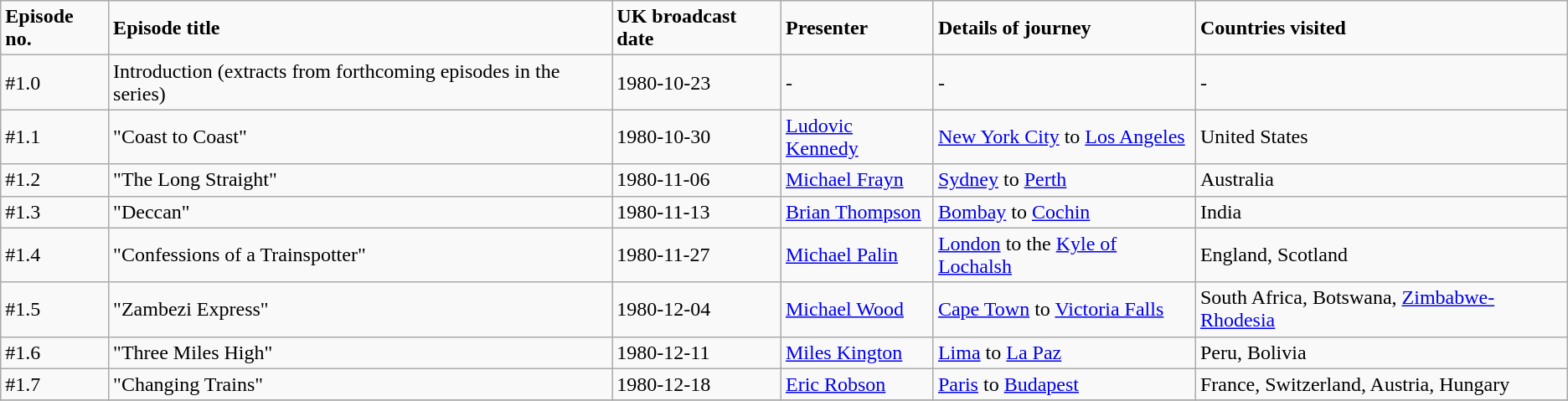<table class="wikitable">
<tr>
<td><strong>Episode no.</strong></td>
<td><strong>Episode title</strong></td>
<td><strong>UK broadcast date</strong></td>
<td><strong>Presenter</strong></td>
<td><strong>Details of journey</strong></td>
<td><strong>Countries visited</strong></td>
</tr>
<tr>
<td>#1.0</td>
<td>Introduction (extracts from forthcoming episodes in the series)</td>
<td>1980-10-23</td>
<td>-</td>
<td>-</td>
<td>-</td>
</tr>
<tr>
<td>#1.1</td>
<td>"Coast to Coast"</td>
<td>1980-10-30</td>
<td><a href='#'>Ludovic Kennedy</a></td>
<td><a href='#'>New York City</a> to <a href='#'>Los Angeles</a></td>
<td>United States</td>
</tr>
<tr>
<td>#1.2</td>
<td>"The Long Straight"</td>
<td>1980-11-06</td>
<td><a href='#'>Michael Frayn</a></td>
<td><a href='#'>Sydney</a> to <a href='#'>Perth</a></td>
<td>Australia</td>
</tr>
<tr>
<td>#1.3</td>
<td>"Deccan"</td>
<td>1980-11-13</td>
<td><a href='#'>Brian Thompson</a></td>
<td><a href='#'>Bombay</a> to <a href='#'>Cochin</a></td>
<td>India</td>
</tr>
<tr>
<td>#1.4</td>
<td>"Confessions of a Trainspotter"</td>
<td>1980-11-27</td>
<td><a href='#'>Michael Palin</a></td>
<td><a href='#'>London</a> to the <a href='#'>Kyle of Lochalsh</a></td>
<td>England, Scotland</td>
</tr>
<tr>
<td>#1.5</td>
<td>"Zambezi Express"</td>
<td>1980-12-04</td>
<td><a href='#'>Michael Wood</a></td>
<td><a href='#'>Cape Town</a> to <a href='#'>Victoria Falls</a></td>
<td>South Africa, Botswana, <a href='#'>Zimbabwe-Rhodesia</a></td>
</tr>
<tr>
<td>#1.6</td>
<td>"Three Miles High"</td>
<td>1980-12-11</td>
<td><a href='#'>Miles Kington</a></td>
<td><a href='#'>Lima</a> to <a href='#'>La Paz</a></td>
<td>Peru, Bolivia</td>
</tr>
<tr>
<td>#1.7</td>
<td>"Changing Trains"</td>
<td>1980-12-18</td>
<td><a href='#'>Eric Robson</a></td>
<td><a href='#'>Paris</a> to <a href='#'>Budapest</a></td>
<td>France, Switzerland, Austria, Hungary</td>
</tr>
<tr>
</tr>
</table>
